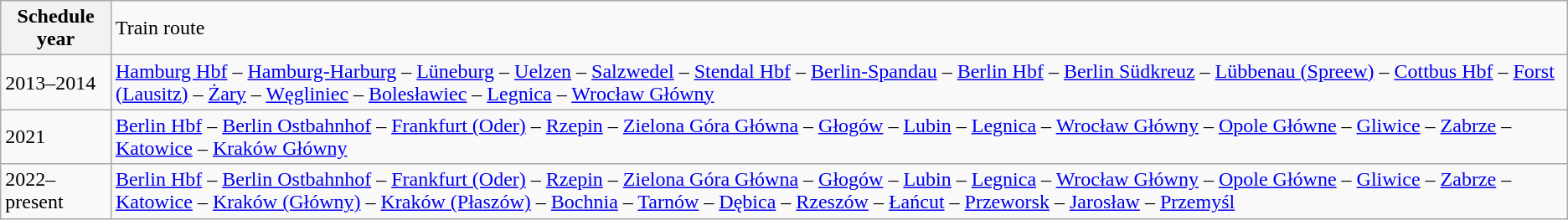<table class="wikitable">
<tr>
<th>Schedule year</th>
<td>Train route</td>
</tr>
<tr>
<td><div>2013–2014</div></td>
<td><a href='#'>Hamburg Hbf</a> – <a href='#'>Hamburg-Harburg</a> –  <a href='#'>Lüneburg</a> – <a href='#'>Uelzen</a> – <a href='#'>Salzwedel</a> – <a href='#'>Stendal Hbf</a> – <a href='#'>Berlin-Spandau</a> – <a href='#'>Berlin Hbf</a> – <a href='#'>Berlin Südkreuz</a> – <a href='#'>Lübbenau (Spreew)</a> – <a href='#'>Cottbus Hbf</a> – <a href='#'>Forst (Lausitz)</a> – <a href='#'>Żary</a> – <a href='#'>Węgliniec</a> – <a href='#'>Bolesławiec</a> – <a href='#'>Legnica</a> – <a href='#'>Wrocław Główny</a></td>
</tr>
<tr>
<td><div>2021</div></td>
<td><a href='#'>Berlin Hbf</a> – <a href='#'>Berlin Ostbahnhof</a> – <a href='#'>Frankfurt (Oder)</a> – <a href='#'>Rzepin</a> – <a href='#'>Zielona Góra Główna</a> – <a href='#'>Głogów</a> – <a href='#'>Lubin</a> – <a href='#'>Legnica</a> – <a href='#'>Wrocław Główny</a> – <a href='#'>Opole Główne</a> – <a href='#'>Gliwice</a> – <a href='#'>Zabrze</a> – <a href='#'>Katowice</a> – <a href='#'>Kraków Główny</a></td>
</tr>
<tr>
<td><div>2022–present</div></td>
<td><a href='#'>Berlin Hbf</a> – <a href='#'>Berlin Ostbahnhof</a> – <a href='#'>Frankfurt (Oder)</a> – <a href='#'>Rzepin</a> – <a href='#'>Zielona Góra Główna</a> – <a href='#'>Głogów</a> – <a href='#'>Lubin</a> – <a href='#'>Legnica</a> – <a href='#'>Wrocław Główny</a> – <a href='#'>Opole Główne</a> – <a href='#'>Gliwice</a> – <a href='#'>Zabrze</a> – <a href='#'>Katowice</a> – <a href='#'>Kraków (Główny)</a> – <a href='#'>Kraków (Płaszów)</a> – <a href='#'>Bochnia</a> – <a href='#'>Tarnów</a> – <a href='#'>Dębica</a> – <a href='#'>Rzeszów</a> – <a href='#'>Łańcut</a> – <a href='#'>Przeworsk</a> – <a href='#'>Jarosław</a> – <a href='#'>Przemyśl</a></td>
</tr>
</table>
